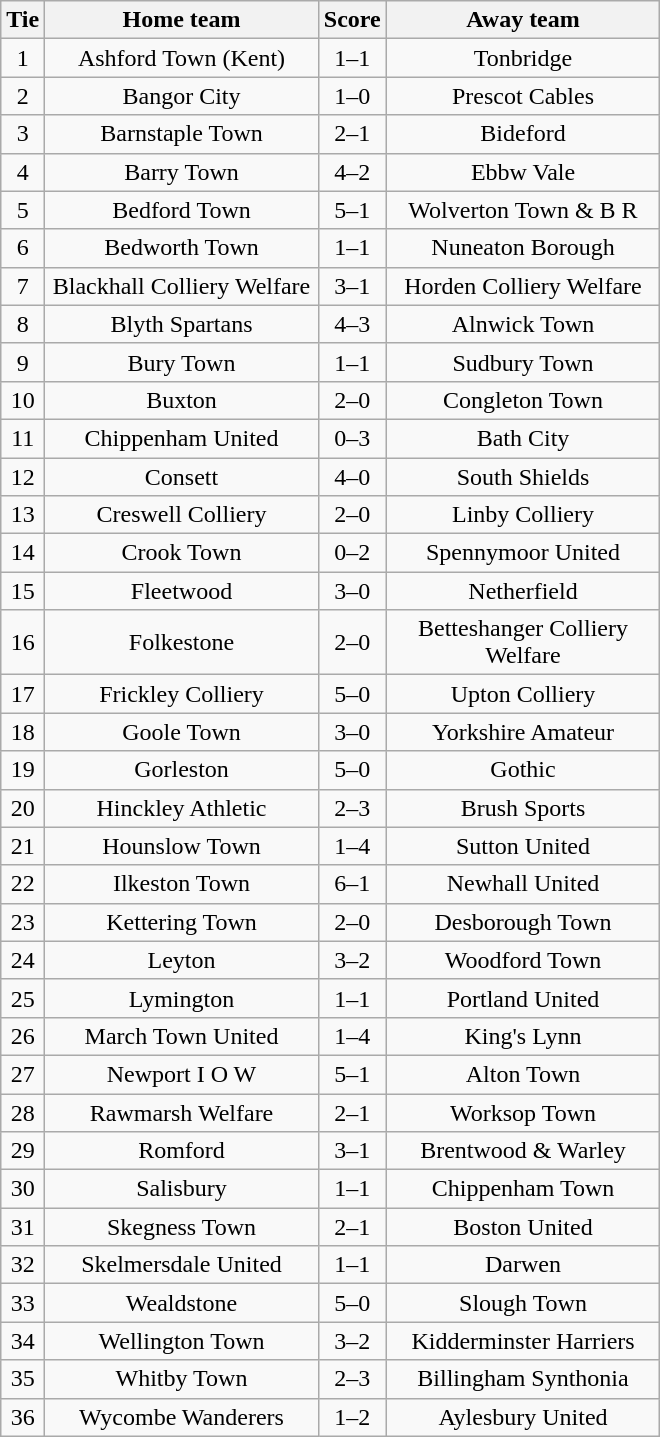<table class="wikitable" style="text-align:center;">
<tr>
<th width=20>Tie</th>
<th width=175>Home team</th>
<th width=20>Score</th>
<th width=175>Away team</th>
</tr>
<tr>
<td>1</td>
<td>Ashford Town (Kent)</td>
<td>1–1</td>
<td>Tonbridge</td>
</tr>
<tr>
<td>2</td>
<td>Bangor City</td>
<td>1–0</td>
<td>Prescot Cables</td>
</tr>
<tr>
<td>3</td>
<td>Barnstaple Town</td>
<td>2–1</td>
<td>Bideford</td>
</tr>
<tr>
<td>4</td>
<td>Barry Town</td>
<td>4–2</td>
<td>Ebbw Vale</td>
</tr>
<tr>
<td>5</td>
<td>Bedford Town</td>
<td>5–1</td>
<td>Wolverton Town & B R</td>
</tr>
<tr>
<td>6</td>
<td>Bedworth Town</td>
<td>1–1</td>
<td>Nuneaton Borough</td>
</tr>
<tr>
<td>7</td>
<td>Blackhall Colliery Welfare</td>
<td>3–1</td>
<td>Horden Colliery Welfare</td>
</tr>
<tr>
<td>8</td>
<td>Blyth Spartans</td>
<td>4–3</td>
<td>Alnwick Town</td>
</tr>
<tr>
<td>9</td>
<td>Bury Town</td>
<td>1–1</td>
<td>Sudbury Town</td>
</tr>
<tr>
<td>10</td>
<td>Buxton</td>
<td>2–0</td>
<td>Congleton Town</td>
</tr>
<tr>
<td>11</td>
<td>Chippenham United</td>
<td>0–3</td>
<td>Bath City</td>
</tr>
<tr>
<td>12</td>
<td>Consett</td>
<td>4–0</td>
<td>South Shields</td>
</tr>
<tr>
<td>13</td>
<td>Creswell Colliery</td>
<td>2–0</td>
<td>Linby Colliery</td>
</tr>
<tr>
<td>14</td>
<td>Crook Town</td>
<td>0–2</td>
<td>Spennymoor United</td>
</tr>
<tr>
<td>15</td>
<td>Fleetwood</td>
<td>3–0</td>
<td>Netherfield</td>
</tr>
<tr>
<td>16</td>
<td>Folkestone</td>
<td>2–0</td>
<td>Betteshanger Colliery Welfare</td>
</tr>
<tr>
<td>17</td>
<td>Frickley Colliery</td>
<td>5–0</td>
<td>Upton Colliery</td>
</tr>
<tr>
<td>18</td>
<td>Goole Town</td>
<td>3–0</td>
<td>Yorkshire Amateur</td>
</tr>
<tr>
<td>19</td>
<td>Gorleston</td>
<td>5–0</td>
<td>Gothic</td>
</tr>
<tr>
<td>20</td>
<td>Hinckley Athletic</td>
<td>2–3</td>
<td>Brush Sports</td>
</tr>
<tr>
<td>21</td>
<td>Hounslow Town</td>
<td>1–4</td>
<td>Sutton United</td>
</tr>
<tr>
<td>22</td>
<td>Ilkeston Town</td>
<td>6–1</td>
<td>Newhall United</td>
</tr>
<tr>
<td>23</td>
<td>Kettering Town</td>
<td>2–0</td>
<td>Desborough Town</td>
</tr>
<tr>
<td>24</td>
<td>Leyton</td>
<td>3–2</td>
<td>Woodford Town</td>
</tr>
<tr>
<td>25</td>
<td>Lymington</td>
<td>1–1</td>
<td>Portland United</td>
</tr>
<tr>
<td>26</td>
<td>March Town United</td>
<td>1–4</td>
<td>King's Lynn</td>
</tr>
<tr>
<td>27</td>
<td>Newport I O W</td>
<td>5–1</td>
<td>Alton Town</td>
</tr>
<tr>
<td>28</td>
<td>Rawmarsh Welfare</td>
<td>2–1</td>
<td>Worksop Town</td>
</tr>
<tr>
<td>29</td>
<td>Romford</td>
<td>3–1</td>
<td>Brentwood & Warley</td>
</tr>
<tr>
<td>30</td>
<td>Salisbury</td>
<td>1–1</td>
<td>Chippenham Town</td>
</tr>
<tr>
<td>31</td>
<td>Skegness Town</td>
<td>2–1</td>
<td>Boston United</td>
</tr>
<tr>
<td>32</td>
<td>Skelmersdale United</td>
<td>1–1</td>
<td>Darwen</td>
</tr>
<tr>
<td>33</td>
<td>Wealdstone</td>
<td>5–0</td>
<td>Slough Town</td>
</tr>
<tr>
<td>34</td>
<td>Wellington Town</td>
<td>3–2</td>
<td>Kidderminster Harriers</td>
</tr>
<tr>
<td>35</td>
<td>Whitby Town</td>
<td>2–3</td>
<td>Billingham Synthonia</td>
</tr>
<tr>
<td>36</td>
<td>Wycombe Wanderers</td>
<td>1–2</td>
<td>Aylesbury United</td>
</tr>
</table>
